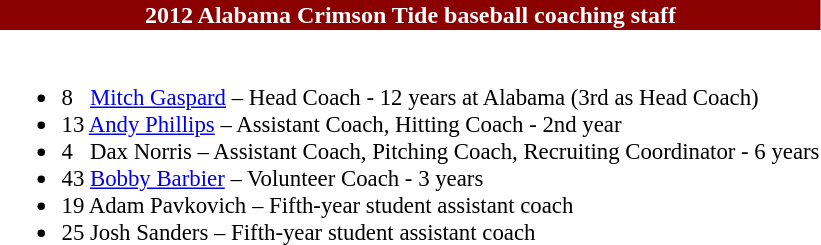<table class="toccolours" style="text-align: left;">
<tr>
<th colspan="9" style="background-color: #8B0000; color: #FFFFFF;text-align:center;">2012 Alabama Crimson Tide baseball coaching staff</th>
</tr>
<tr>
<td style="font-size: 95%;" valign="top"><br><ul><li>8   <a href='#'>Mitch Gaspard</a> – Head Coach - 12 years at Alabama (3rd as Head Coach)</li><li>13 <a href='#'>Andy Phillips</a> – Assistant Coach, Hitting Coach - 2nd year</li><li>4   Dax Norris – Assistant Coach, Pitching Coach, Recruiting Coordinator - 6 years</li><li>43 <a href='#'>Bobby Barbier</a> – Volunteer Coach - 3 years</li><li>19 Adam Pavkovich – Fifth-year student assistant coach</li><li>25 Josh Sanders – Fifth-year student assistant coach</li></ul></td>
</tr>
</table>
